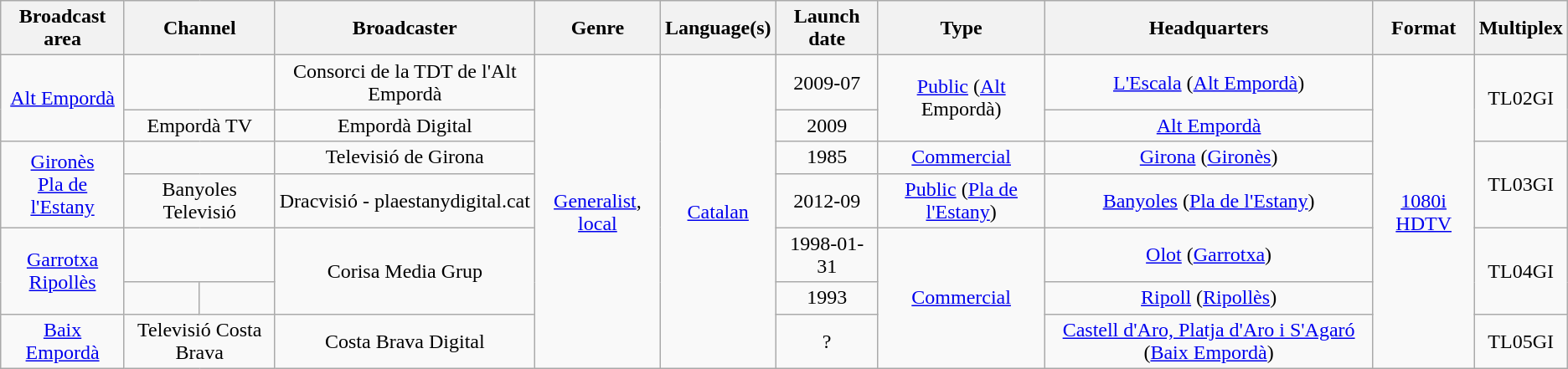<table class="wikitable toccolours" border="1" cellpadding="3" style="border-collapse:collapse; text-align:center">
<tr>
<th>Broadcast area</th>
<th colspan="2"><strong>Channel</strong></th>
<th>Broadcaster</th>
<th>Genre</th>
<th>Language(s)</th>
<th>Launch date</th>
<th>Type</th>
<th>Headquarters</th>
<th>Format</th>
<th>Multiplex</th>
</tr>
<tr>
<td rowspan="2"><a href='#'>Alt Empordà</a></td>
<td colspan="2"></td>
<td>Consorci de la TDT de l'Alt Empordà</td>
<td rowspan="7"><a href='#'>Generalist</a>, <a href='#'>local</a></td>
<td rowspan="7"><a href='#'>Catalan</a></td>
<td>2009-07</td>
<td rowspan="2"><a href='#'>Public</a> (<a href='#'>Alt</a> Empordà)</td>
<td><a href='#'>L'Escala</a> (<a href='#'>Alt Empordà</a>)</td>
<td rowspan="7"><a href='#'>1080i</a> <a href='#'>HDTV</a></td>
<td rowspan="2">TL02GI</td>
</tr>
<tr>
<td colspan="2">Empordà TV</td>
<td>Empordà Digital</td>
<td>2009</td>
<td><a href='#'>Alt Empordà</a></td>
</tr>
<tr>
<td rowspan="2"><a href='#'>Gironès</a><br><a href='#'>Pla de l'Estany</a></td>
<td colspan="2"></td>
<td>Televisió de Girona</td>
<td>1985</td>
<td><a href='#'>Commercial</a></td>
<td><a href='#'>Girona</a> (<a href='#'>Gironès</a>)</td>
<td rowspan="2">TL03GI</td>
</tr>
<tr>
<td colspan="2">Banyoles Televisió</td>
<td>Dracvisió - plaestanydigital.cat</td>
<td>2012-09</td>
<td><a href='#'>Public</a> (<a href='#'>Pla de l'Estany</a>)</td>
<td><a href='#'>Banyoles</a> (<a href='#'>Pla de l'Estany</a>)</td>
</tr>
<tr>
<td rowspan="2"><a href='#'>Garrotxa</a><br><a href='#'>Ripollès</a></td>
<td colspan="2"></td>
<td rowspan="2">Corisa Media Grup</td>
<td>1998-01-31</td>
<td rowspan="3"><a href='#'>Commercial</a></td>
<td><a href='#'>Olot</a> (<a href='#'>Garrotxa</a>)</td>
<td rowspan="2">TL04GI</td>
</tr>
<tr>
<td></td>
<td></td>
<td>1993</td>
<td><a href='#'>Ripoll</a> (<a href='#'>Ripollès</a>)</td>
</tr>
<tr>
<td><a href='#'>Baix Empordà</a></td>
<td colspan="2">Televisió Costa Brava</td>
<td>Costa Brava Digital</td>
<td>?</td>
<td><a href='#'>Castell d'Aro, Platja d'Aro i S'Agaró</a> (<a href='#'>Baix Empordà</a>)</td>
<td>TL05GI</td>
</tr>
</table>
